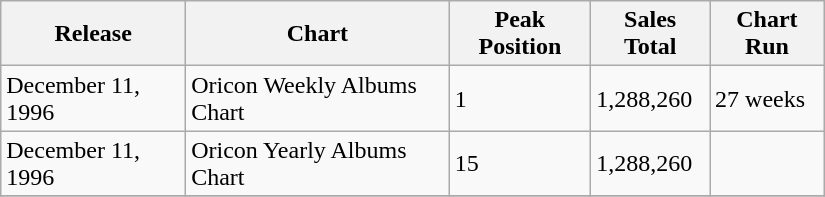<table class="wikitable" width="550px">
<tr>
<th align="left">Release</th>
<th align="left">Chart</th>
<th align="left">Peak Position</th>
<th align="left">Sales Total</th>
<th align="left">Chart Run</th>
</tr>
<tr>
<td align="left">December 11, 1996</td>
<td align="left">Oricon Weekly Albums Chart</td>
<td align="left">1</td>
<td align="left">1,288,260</td>
<td align="left">27 weeks</td>
</tr>
<tr>
<td align="left">December 11, 1996</td>
<td align="left">Oricon Yearly Albums Chart</td>
<td align="left">15</td>
<td align="left">1,288,260</td>
<td align="left"></td>
</tr>
<tr>
</tr>
</table>
